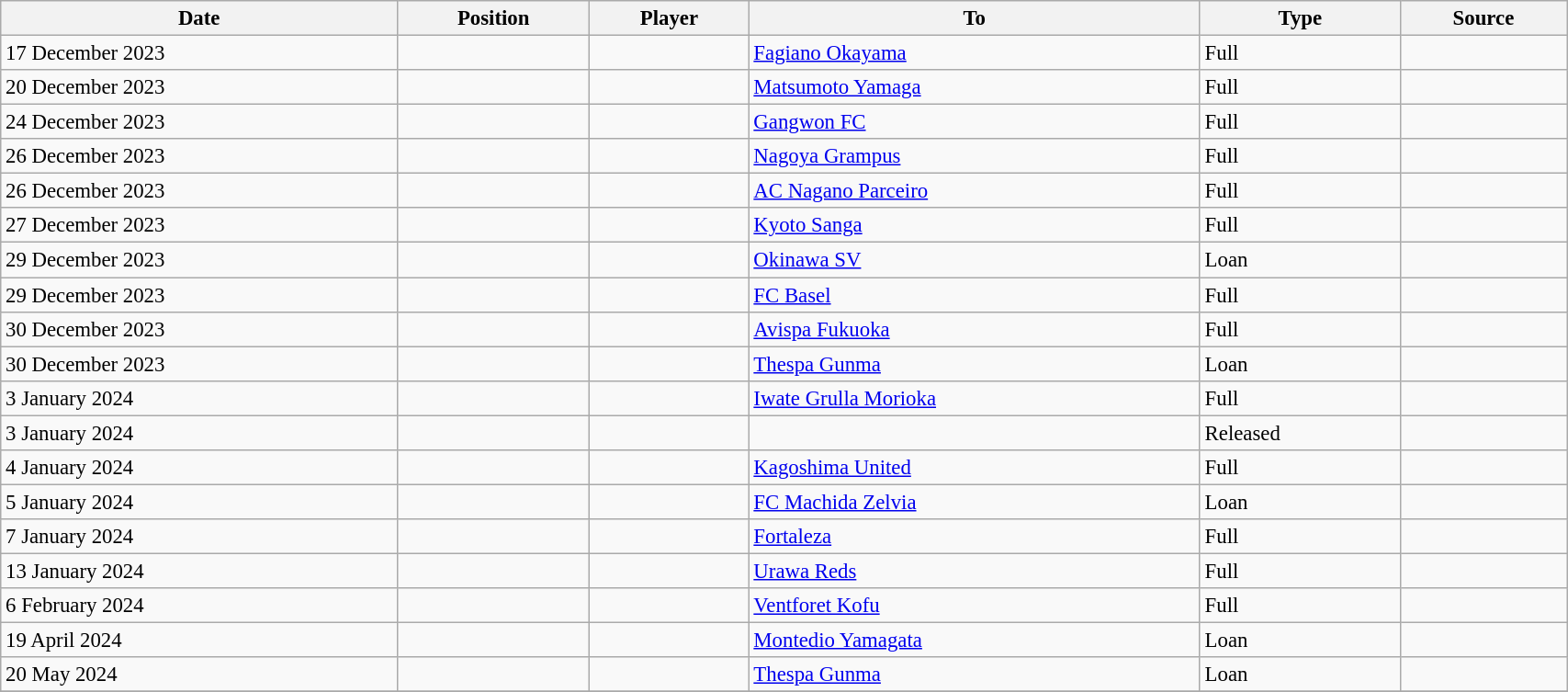<table class="wikitable sortable" style="width:90%; text-align:center; font-size:95%; text-align:left;">
<tr>
<th>Date</th>
<th>Position</th>
<th>Player</th>
<th>To</th>
<th>Type</th>
<th>Source</th>
</tr>
<tr>
<td>17 December 2023</td>
<td></td>
<td></td>
<td> <a href='#'>Fagiano Okayama</a></td>
<td>Full</td>
<td></td>
</tr>
<tr>
<td>20 December 2023</td>
<td></td>
<td></td>
<td> <a href='#'>Matsumoto Yamaga</a></td>
<td>Full</td>
<td></td>
</tr>
<tr>
<td>24 December 2023</td>
<td></td>
<td></td>
<td> <a href='#'>Gangwon FC</a></td>
<td>Full</td>
<td></td>
</tr>
<tr>
<td>26 December 2023</td>
<td></td>
<td></td>
<td> <a href='#'>Nagoya Grampus</a></td>
<td>Full</td>
<td></td>
</tr>
<tr>
<td>26 December 2023</td>
<td></td>
<td></td>
<td> <a href='#'>AC Nagano Parceiro</a></td>
<td>Full</td>
<td></td>
</tr>
<tr>
<td>27 December 2023</td>
<td></td>
<td></td>
<td> <a href='#'>Kyoto Sanga</a></td>
<td>Full</td>
<td></td>
</tr>
<tr>
<td>29 December 2023</td>
<td></td>
<td></td>
<td> <a href='#'>Okinawa SV</a></td>
<td>Loan</td>
<td></td>
</tr>
<tr>
<td>29 December 2023</td>
<td></td>
<td></td>
<td> <a href='#'>FC Basel</a></td>
<td>Full</td>
<td></td>
</tr>
<tr>
<td>30 December 2023</td>
<td></td>
<td></td>
<td> <a href='#'>Avispa Fukuoka</a></td>
<td>Full</td>
<td></td>
</tr>
<tr>
<td>30 December 2023</td>
<td></td>
<td></td>
<td> <a href='#'>Thespa Gunma</a></td>
<td>Loan</td>
<td></td>
</tr>
<tr>
<td>3 January 2024</td>
<td></td>
<td></td>
<td> <a href='#'>Iwate Grulla Morioka</a></td>
<td>Full</td>
<td></td>
</tr>
<tr>
<td>3 January 2024</td>
<td></td>
<td></td>
<td></td>
<td>Released</td>
<td></td>
</tr>
<tr>
<td>4 January 2024</td>
<td></td>
<td></td>
<td> <a href='#'>Kagoshima United</a></td>
<td>Full</td>
<td></td>
</tr>
<tr>
<td>5 January 2024</td>
<td></td>
<td></td>
<td> <a href='#'>FC Machida Zelvia</a></td>
<td>Loan</td>
<td></td>
</tr>
<tr>
<td>7 January 2024</td>
<td></td>
<td></td>
<td> <a href='#'>Fortaleza</a></td>
<td>Full</td>
<td></td>
</tr>
<tr>
<td>13 January 2024</td>
<td></td>
<td></td>
<td> <a href='#'>Urawa Reds</a></td>
<td>Full</td>
<td></td>
</tr>
<tr>
<td>6 February 2024</td>
<td></td>
<td></td>
<td> <a href='#'>Ventforet Kofu</a></td>
<td>Full</td>
<td></td>
</tr>
<tr>
<td>19 April 2024</td>
<td></td>
<td></td>
<td> <a href='#'>Montedio Yamagata</a></td>
<td>Loan</td>
<td></td>
</tr>
<tr>
<td>20 May 2024</td>
<td></td>
<td></td>
<td> <a href='#'>Thespa Gunma</a></td>
<td>Loan</td>
<td></td>
</tr>
<tr>
</tr>
</table>
